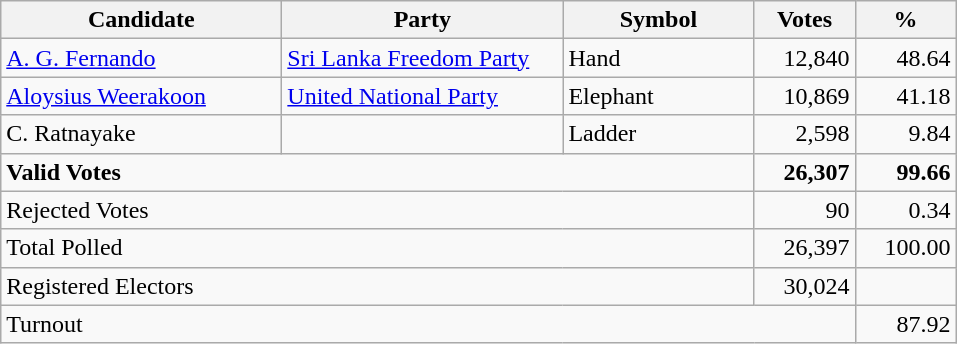<table class="wikitable" border="1" style="text-align:right;">
<tr>
<th align=left width="180">Candidate</th>
<th align=left width="180">Party</th>
<th align=left width="120">Symbol</th>
<th align=left width="60">Votes</th>
<th align=left width="60">%</th>
</tr>
<tr>
<td align=left><a href='#'>A. G. Fernando</a></td>
<td align=left><a href='#'>Sri Lanka Freedom Party</a></td>
<td align=left>Hand</td>
<td>12,840</td>
<td>48.64</td>
</tr>
<tr>
<td align=left><a href='#'>Aloysius Weerakoon</a></td>
<td align=left><a href='#'>United National Party</a></td>
<td align=left>Elephant</td>
<td>10,869</td>
<td>41.18</td>
</tr>
<tr>
<td align=left>C. Ratnayake</td>
<td align=left></td>
<td align=left>Ladder</td>
<td>2,598</td>
<td>9.84</td>
</tr>
<tr>
<td align=left colspan=3><strong>Valid Votes</strong></td>
<td><strong>26,307</strong></td>
<td><strong>99.66</strong></td>
</tr>
<tr>
<td align=left colspan=3>Rejected Votes</td>
<td>90</td>
<td>0.34</td>
</tr>
<tr>
<td align=left colspan=3>Total Polled</td>
<td>26,397</td>
<td>100.00</td>
</tr>
<tr>
<td align=left colspan=3>Registered Electors</td>
<td>30,024</td>
<td></td>
</tr>
<tr>
<td align=left colspan=4>Turnout</td>
<td>87.92</td>
</tr>
</table>
